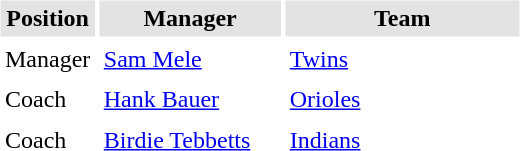<table border="0" cellspacing="3" cellpadding="3">
<tr style="background: #e3e3e3;">
<th width="50">Position</th>
<th width="115">Manager</th>
<th width="150">Team</th>
</tr>
<tr>
<td>Manager</td>
<td><a href='#'>Sam Mele</a></td>
<td><a href='#'>Twins</a></td>
</tr>
<tr>
<td>Coach</td>
<td><a href='#'>Hank Bauer</a></td>
<td><a href='#'>Orioles</a></td>
</tr>
<tr>
<td>Coach</td>
<td><a href='#'>Birdie Tebbetts</a></td>
<td><a href='#'>Indians</a></td>
</tr>
</table>
